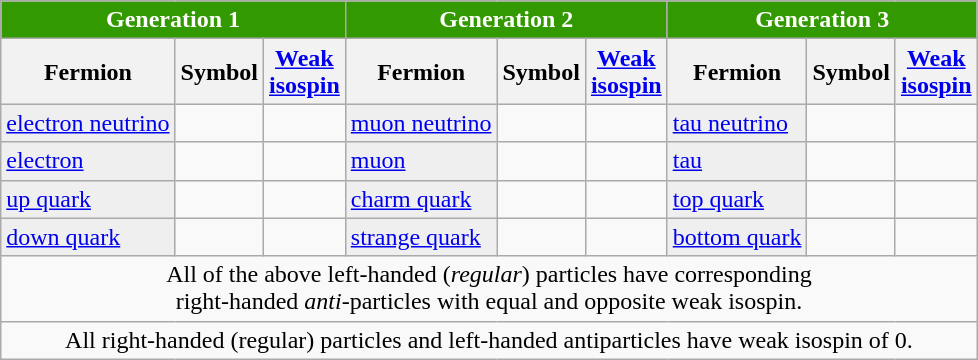<table style="right; margin:0 0 .5em 1em;" class="wikitable">
<tr>
<th colspan="3" style="background:#339900; color:#ffffff">Generation 1</th>
<th colspan="3" style="background:#339900; color:#ffffff">Generation 2</th>
<th colspan="3" style="background:#339900; color:#ffffff">Generation 3</th>
</tr>
<tr style="background:#fdd;">
<th>Fermion</th>
<th>Symbol</th>
<th><a href='#'>Weak<br>isospin</a></th>
<th>Fermion</th>
<th>Symbol</th>
<th><a href='#'>Weak<br>isospin</a></th>
<th>Fermion</th>
<th>Symbol</th>
<th><a href='#'>Weak<br>isospin</a></th>
</tr>
<tr>
<td style="background:#efefef"><a href='#'>electron neutrino</a></td>
<td align="center"></td>
<td align="center"></td>
<td style="background:#efefef"><a href='#'>muon neutrino</a></td>
<td align="center"></td>
<td align="center"></td>
<td style="background:#efefef"><a href='#'>tau neutrino</a></td>
<td align="center"></td>
<td align="center"></td>
</tr>
<tr>
<td style="background:#efefef"><a href='#'>electron</a></td>
<td align="center"></td>
<td align="center"></td>
<td style="background:#efefef"><a href='#'>muon</a></td>
<td align="center"></td>
<td align="center"></td>
<td style="background:#efefef"><a href='#'>tau</a></td>
<td align="center"></td>
<td align="center"></td>
</tr>
<tr>
<td style="background:#efefef"><a href='#'>up quark</a></td>
<td align="center"></td>
<td align="center"></td>
<td style="background:#efefef"><a href='#'>charm quark</a></td>
<td align="center"></td>
<td align="center"></td>
<td style="background:#efefef"><a href='#'>top quark</a></td>
<td align="center"></td>
<td align="center"></td>
</tr>
<tr>
<td style="background:#efefef"><a href='#'>down quark</a></td>
<td align="center"></td>
<td align="center"></td>
<td style="background:#efefef"><a href='#'>strange quark</a></td>
<td align="center"></td>
<td align="center"></td>
<td style="background:#efefef"><a href='#'>bottom quark</a></td>
<td align="center"></td>
<td align="center"></td>
</tr>
<tr>
<td colspan="9" style="text-align:center;">All of the above left-handed (<em>regular</em>) particles have corresponding<br>right-handed <em>anti</em>-particles with equal and opposite weak isospin.</td>
</tr>
<tr>
<td colspan="9" style="text-align:center;">All right-handed (regular) particles and left-handed antiparticles have weak isospin of 0.</td>
</tr>
</table>
